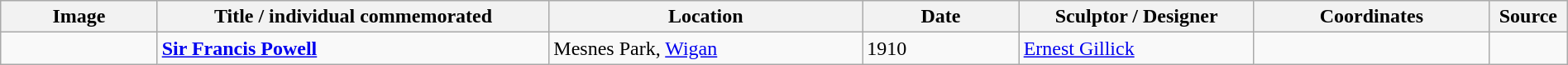<table class="wikitable sortable" style="width:100%;">
<tr>
<th class="unsortable" style="min-width:100px; width:10%;">Image</th>
<th style="width:25%;">Title / individual commemorated</th>
<th style="width:20%;">Location</th>
<th style="width:10%;">Date</th>
<th style="width:15%;">Sculptor / Designer</th>
<th style="width:15%;" class="unsortable">Coordinates</th>
<th style="width:5%;" class="unsortable">Source</th>
</tr>
<tr>
<td></td>
<td><strong><a href='#'>Sir Francis Powell</a></strong></td>
<td>Mesnes Park, <a href='#'>Wigan</a></td>
<td>1910</td>
<td><a href='#'>Ernest Gillick</a></td>
<td></td>
<td></td>
</tr>
</table>
